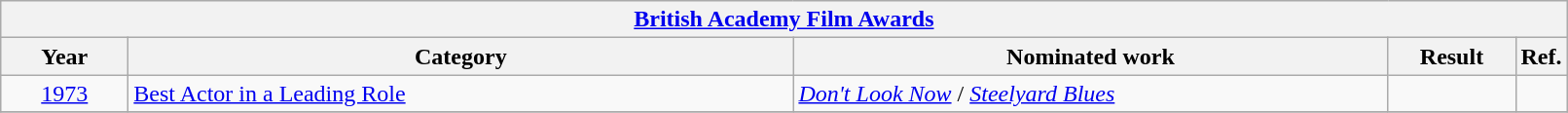<table class=wikitable>
<tr>
<th colspan=5><a href='#'>British Academy Film Awards</a></th>
</tr>
<tr>
<th scope="col" style="width:5em;">Year</th>
<th scope="col" style="width:28em;">Category</th>
<th scope="col" style="width:25em;">Nominated work</th>
<th scope="col" style="width:5em;">Result</th>
<th>Ref.</th>
</tr>
<tr>
<td style="text-align:center;"><a href='#'>1973</a></td>
<td><a href='#'>Best Actor in a Leading Role</a></td>
<td><em><a href='#'>Don't Look Now</a></em> / <em><a href='#'>Steelyard Blues</a></em></td>
<td></td>
<td align="center"></td>
</tr>
<tr>
</tr>
</table>
